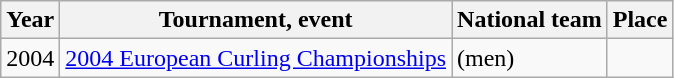<table class="wikitable">
<tr>
<th scope="col">Year</th>
<th scope="col">Tournament, event</th>
<th scope="col">National team</th>
<th scope="col">Place</th>
</tr>
<tr>
<td>2004</td>
<td><a href='#'>2004 European Curling Championships</a></td>
<td> (men)</td>
<td></td>
</tr>
</table>
